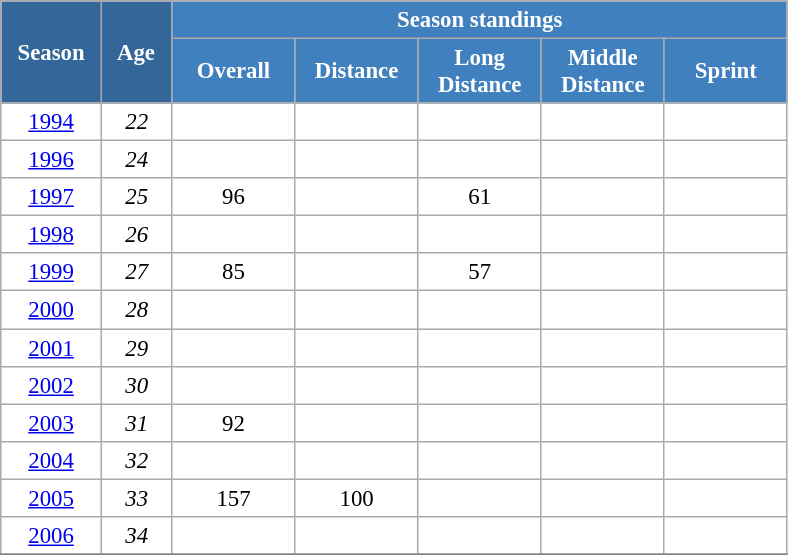<table class="wikitable" style="font-size:95%; text-align:center; border:grey solid 1px; border-collapse:collapse; background:#ffffff;">
<tr>
<th style="background-color:#369; color:white; width:60px;" rowspan="2"> Season </th>
<th style="background-color:#369; color:white; width:40px;" rowspan="2"> Age </th>
<th style="background-color:#4180be; color:white;" colspan="5">Season standings</th>
</tr>
<tr>
<th style="background-color:#4180be; color:white; width:75px;">Overall</th>
<th style="background-color:#4180be; color:white; width:75px;">Distance</th>
<th style="background-color:#4180be; color:white; width:75px;">Long Distance</th>
<th style="background-color:#4180be; color:white; width:75px;">Middle Distance</th>
<th style="background-color:#4180be; color:white; width:75px;">Sprint</th>
</tr>
<tr>
<td><a href='#'>1994</a></td>
<td><em>22</em></td>
<td></td>
<td></td>
<td></td>
<td></td>
<td></td>
</tr>
<tr>
<td><a href='#'>1996</a></td>
<td><em>24</em></td>
<td></td>
<td></td>
<td></td>
<td></td>
<td></td>
</tr>
<tr>
<td><a href='#'>1997</a></td>
<td><em>25</em></td>
<td>96</td>
<td></td>
<td>61</td>
<td></td>
<td></td>
</tr>
<tr>
<td><a href='#'>1998</a></td>
<td><em>26</em></td>
<td></td>
<td></td>
<td></td>
<td></td>
<td></td>
</tr>
<tr>
<td><a href='#'>1999</a></td>
<td><em>27</em></td>
<td>85</td>
<td></td>
<td>57</td>
<td></td>
<td></td>
</tr>
<tr>
<td><a href='#'>2000</a></td>
<td><em>28</em></td>
<td></td>
<td></td>
<td></td>
<td></td>
<td></td>
</tr>
<tr>
<td><a href='#'>2001</a></td>
<td><em>29</em></td>
<td></td>
<td></td>
<td></td>
<td></td>
<td></td>
</tr>
<tr>
<td><a href='#'>2002</a></td>
<td><em>30</em></td>
<td></td>
<td></td>
<td></td>
<td></td>
<td></td>
</tr>
<tr>
<td><a href='#'>2003</a></td>
<td><em>31</em></td>
<td>92</td>
<td></td>
<td></td>
<td></td>
<td></td>
</tr>
<tr>
<td><a href='#'>2004</a></td>
<td><em>32</em></td>
<td></td>
<td></td>
<td></td>
<td></td>
<td></td>
</tr>
<tr>
<td><a href='#'>2005</a></td>
<td><em>33</em></td>
<td>157</td>
<td>100</td>
<td></td>
<td></td>
<td></td>
</tr>
<tr>
<td><a href='#'>2006</a></td>
<td><em>34</em></td>
<td></td>
<td></td>
<td></td>
<td></td>
<td></td>
</tr>
<tr>
</tr>
</table>
